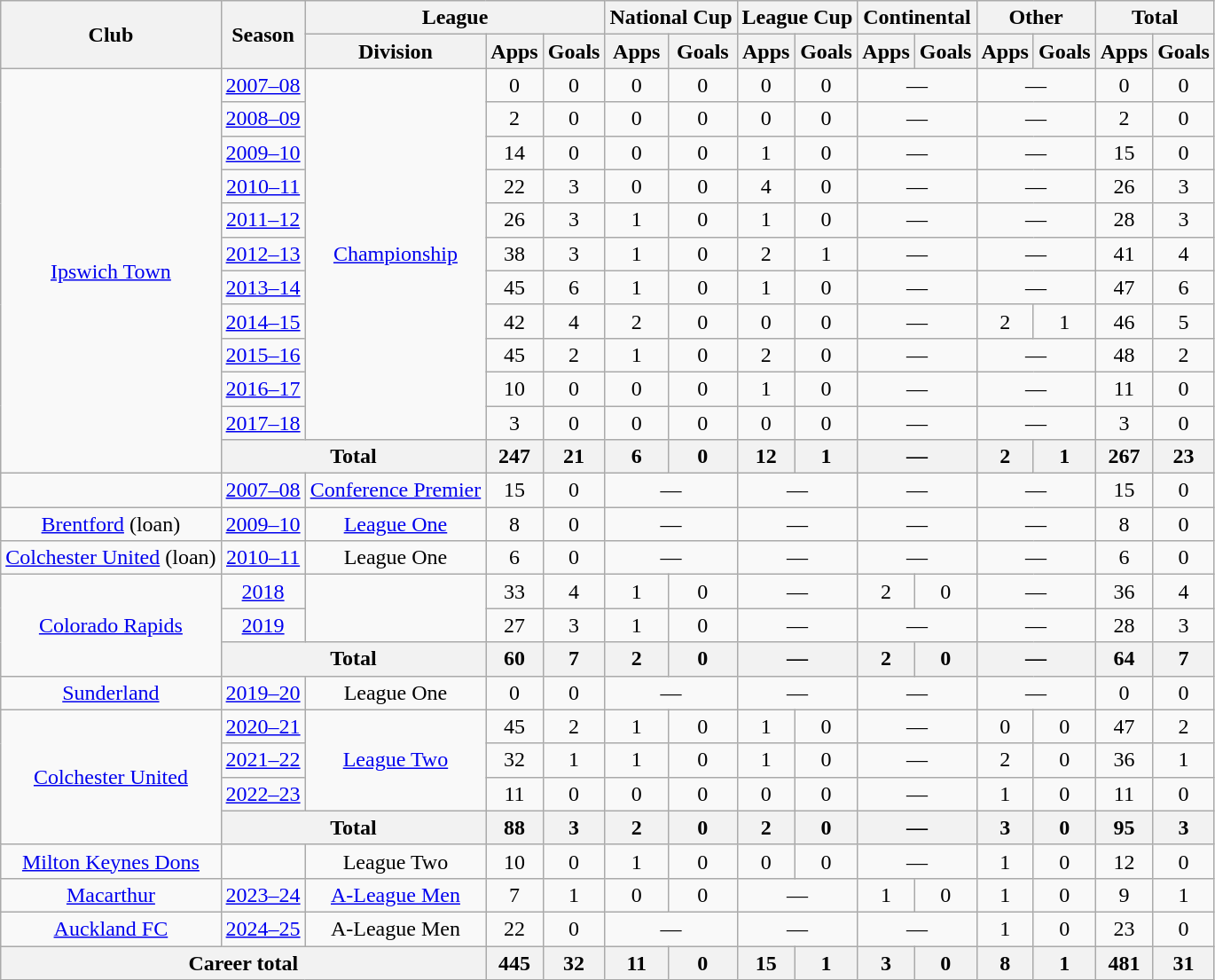<table class="wikitable" style="text-align: center;">
<tr>
<th rowspan=2>Club</th>
<th rowspan=2>Season</th>
<th colspan=3>League</th>
<th colspan=2>National Cup</th>
<th colspan=2>League Cup</th>
<th colspan=2>Continental</th>
<th colspan=2>Other</th>
<th colspan=2>Total</th>
</tr>
<tr>
<th>Division</th>
<th>Apps</th>
<th>Goals</th>
<th>Apps</th>
<th>Goals</th>
<th>Apps</th>
<th>Goals</th>
<th>Apps</th>
<th>Goals</th>
<th>Apps</th>
<th>Goals</th>
<th>Apps</th>
<th>Goals</th>
</tr>
<tr>
<td rowspan=12><a href='#'>Ipswich Town</a></td>
<td><a href='#'>2007–08</a></td>
<td rowspan=11><a href='#'>Championship</a></td>
<td>0</td>
<td>0</td>
<td>0</td>
<td>0</td>
<td>0</td>
<td>0</td>
<td colspan=2>―</td>
<td colspan="2">―</td>
<td>0</td>
<td>0</td>
</tr>
<tr>
<td><a href='#'>2008–09</a></td>
<td>2</td>
<td>0</td>
<td>0</td>
<td>0</td>
<td>0</td>
<td>0</td>
<td colspan=2>―</td>
<td colspan="2">―</td>
<td>2</td>
<td>0</td>
</tr>
<tr>
<td><a href='#'>2009–10</a></td>
<td>14</td>
<td>0</td>
<td>0</td>
<td>0</td>
<td>1</td>
<td>0</td>
<td colspan=2>―</td>
<td colspan="2">―</td>
<td>15</td>
<td>0</td>
</tr>
<tr>
<td><a href='#'>2010–11</a></td>
<td>22</td>
<td>3</td>
<td>0</td>
<td>0</td>
<td>4</td>
<td>0</td>
<td colspan=2>―</td>
<td colspan="2">―</td>
<td>26</td>
<td>3</td>
</tr>
<tr>
<td><a href='#'>2011–12</a></td>
<td>26</td>
<td>3</td>
<td>1</td>
<td>0</td>
<td>1</td>
<td>0</td>
<td colspan=2>―</td>
<td colspan="2">―</td>
<td>28</td>
<td>3</td>
</tr>
<tr>
<td><a href='#'>2012–13</a></td>
<td>38</td>
<td>3</td>
<td>1</td>
<td>0</td>
<td>2</td>
<td>1</td>
<td colspan=2>―</td>
<td colspan="2">―</td>
<td>41</td>
<td>4</td>
</tr>
<tr>
<td><a href='#'>2013–14</a></td>
<td>45</td>
<td>6</td>
<td>1</td>
<td>0</td>
<td>1</td>
<td>0</td>
<td colspan=2>―</td>
<td colspan="2">―</td>
<td>47</td>
<td>6</td>
</tr>
<tr>
<td><a href='#'>2014–15</a></td>
<td>42</td>
<td>4</td>
<td>2</td>
<td>0</td>
<td>0</td>
<td>0</td>
<td colspan=2>―</td>
<td>2</td>
<td>1</td>
<td>46</td>
<td>5</td>
</tr>
<tr>
<td><a href='#'>2015–16</a></td>
<td>45</td>
<td>2</td>
<td>1</td>
<td>0</td>
<td>2</td>
<td>0</td>
<td colspan=2>―</td>
<td colspan="2">―</td>
<td>48</td>
<td>2</td>
</tr>
<tr>
<td><a href='#'>2016–17</a></td>
<td>10</td>
<td>0</td>
<td>0</td>
<td>0</td>
<td>1</td>
<td>0</td>
<td colspan=2>―</td>
<td colspan="2">―</td>
<td>11</td>
<td>0</td>
</tr>
<tr>
<td><a href='#'>2017–18</a></td>
<td>3</td>
<td>0</td>
<td>0</td>
<td>0</td>
<td>0</td>
<td>0</td>
<td colspan=2>―</td>
<td colspan="2">―</td>
<td>3</td>
<td>0</td>
</tr>
<tr>
<th colspan=2>Total</th>
<th>247</th>
<th>21</th>
<th>6</th>
<th>0</th>
<th>12</th>
<th>1</th>
<th colspan="2">―</th>
<th>2</th>
<th>1</th>
<th>267</th>
<th>23</th>
</tr>
<tr>
<td></td>
<td><a href='#'>2007–08</a></td>
<td><a href='#'>Conference Premier</a></td>
<td>15</td>
<td>0</td>
<td colspan="2">―</td>
<td colspan="2">―</td>
<td colspan="2">―</td>
<td colspan="2">―</td>
<td>15</td>
<td>0</td>
</tr>
<tr>
<td><a href='#'>Brentford</a> (loan)</td>
<td><a href='#'>2009–10</a></td>
<td><a href='#'>League One</a></td>
<td>8</td>
<td>0</td>
<td colspan="2">―</td>
<td colspan="2">―</td>
<td colspan="2">―</td>
<td colspan="2">―</td>
<td>8</td>
<td>0</td>
</tr>
<tr>
<td><a href='#'>Colchester United</a> (loan)</td>
<td><a href='#'>2010–11</a></td>
<td>League One</td>
<td>6</td>
<td>0</td>
<td colspan="2">―</td>
<td colspan="2">―</td>
<td colspan="2">―</td>
<td colspan="2">―</td>
<td>6</td>
<td>0</td>
</tr>
<tr>
<td rowspan=3><a href='#'>Colorado Rapids</a></td>
<td><a href='#'>2018</a></td>
<td rowspan=2></td>
<td>33</td>
<td>4</td>
<td>1</td>
<td>0</td>
<td colspan=2>―</td>
<td>2</td>
<td>0</td>
<td colspan=2>―</td>
<td>36</td>
<td>4</td>
</tr>
<tr>
<td><a href='#'>2019</a></td>
<td>27</td>
<td>3</td>
<td>1</td>
<td>0</td>
<td colspan=2>―</td>
<td colspan="2">―</td>
<td colspan="2">―</td>
<td>28</td>
<td>3</td>
</tr>
<tr>
<th colspan=2>Total</th>
<th>60</th>
<th>7</th>
<th>2</th>
<th>0</th>
<th colspan="2">―</th>
<th>2</th>
<th>0</th>
<th colspan="2">―</th>
<th>64</th>
<th>7</th>
</tr>
<tr>
<td><a href='#'>Sunderland</a></td>
<td><a href='#'>2019–20</a></td>
<td>League One</td>
<td>0</td>
<td>0</td>
<td colspan="2">―</td>
<td colspan="2">―</td>
<td colspan="2">―</td>
<td colspan="2">―</td>
<td>0</td>
<td>0</td>
</tr>
<tr>
<td rowspan=4><a href='#'>Colchester United</a></td>
<td><a href='#'>2020–21</a></td>
<td rowspan=3><a href='#'>League Two</a></td>
<td>45</td>
<td>2</td>
<td>1</td>
<td>0</td>
<td>1</td>
<td>0</td>
<td colspan="2">―</td>
<td>0</td>
<td>0</td>
<td>47</td>
<td>2</td>
</tr>
<tr>
<td><a href='#'>2021–22</a></td>
<td>32</td>
<td>1</td>
<td>1</td>
<td>0</td>
<td>1</td>
<td>0</td>
<td colspan="2">―</td>
<td>2</td>
<td>0</td>
<td>36</td>
<td>1</td>
</tr>
<tr>
<td><a href='#'>2022–23</a></td>
<td>11</td>
<td>0</td>
<td>0</td>
<td>0</td>
<td>0</td>
<td>0</td>
<td colspan="2">―</td>
<td>1</td>
<td>0</td>
<td>11</td>
<td>0</td>
</tr>
<tr>
<th colspan=2>Total</th>
<th>88</th>
<th>3</th>
<th>2</th>
<th>0</th>
<th>2</th>
<th>0</th>
<th colspan="2">―</th>
<th>3</th>
<th>0</th>
<th>95</th>
<th>3</th>
</tr>
<tr>
<td><a href='#'>Milton Keynes Dons</a></td>
<td></td>
<td>League Two</td>
<td>10</td>
<td>0</td>
<td>1</td>
<td>0</td>
<td>0</td>
<td>0</td>
<td colspan="2">—</td>
<td>1</td>
<td>0</td>
<td>12</td>
<td>0</td>
</tr>
<tr>
<td><a href='#'>Macarthur</a></td>
<td><a href='#'>2023–24</a></td>
<td><a href='#'>A-League Men</a></td>
<td>7</td>
<td>1</td>
<td>0</td>
<td>0</td>
<td colspan="2">—</td>
<td>1</td>
<td>0</td>
<td>1</td>
<td>0</td>
<td>9</td>
<td>1</td>
</tr>
<tr>
<td><a href='#'>Auckland FC</a></td>
<td><a href='#'>2024–25</a></td>
<td>A-League Men</td>
<td>22</td>
<td>0</td>
<td colspan="2">—</td>
<td colspan="2">—</td>
<td colspan="2">—</td>
<td>1</td>
<td>0</td>
<td>23</td>
<td>0</td>
</tr>
<tr>
<th colspan="3">Career total</th>
<th>445</th>
<th>32</th>
<th>11</th>
<th>0</th>
<th>15</th>
<th>1</th>
<th>3</th>
<th>0</th>
<th>8</th>
<th>1</th>
<th>481</th>
<th>31</th>
</tr>
</table>
